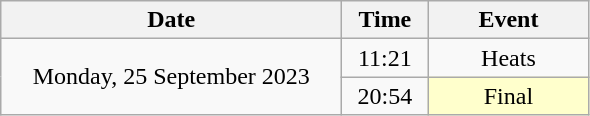<table class = "wikitable" style="text-align:center;">
<tr>
<th width=220>Date</th>
<th width=50>Time</th>
<th width=100>Event</th>
</tr>
<tr>
<td rowspan=2>Monday, 25 September 2023</td>
<td>11:21</td>
<td>Heats</td>
</tr>
<tr>
<td>20:54</td>
<td bgcolor=ffffcc>Final</td>
</tr>
</table>
